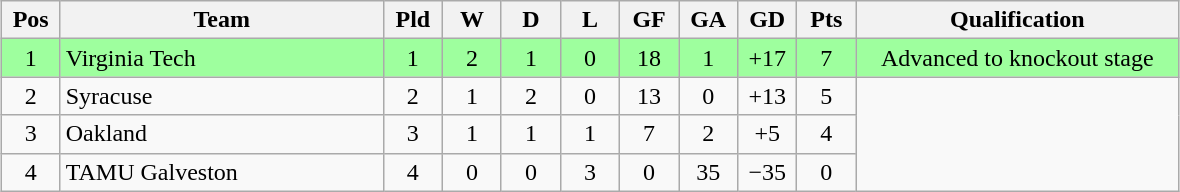<table class="wikitable" style="text-align:center; margin: 1em auto">
<tr>
<th style="width:2em">Pos</th>
<th style="width:13em">Team</th>
<th style="width:2em">Pld</th>
<th style="width:2em">W</th>
<th style="width:2em">D</th>
<th style="width:2em">L</th>
<th style="width:2em">GF</th>
<th style="width:2em">GA</th>
<th style="width:2em">GD</th>
<th style="width:2em">Pts</th>
<th style="width:13em">Qualification</th>
</tr>
<tr bgcolor="#9eff9e">
<td>1</td>
<td style="text-align:left">Virginia Tech</td>
<td>1</td>
<td>2</td>
<td>1</td>
<td>0</td>
<td>18</td>
<td>1</td>
<td>+17</td>
<td>7</td>
<td>Advanced to knockout stage</td>
</tr>
<tr>
<td>2</td>
<td style="text-align:left">Syracuse</td>
<td>2</td>
<td>1</td>
<td>2</td>
<td>0</td>
<td>13</td>
<td>0</td>
<td>+13</td>
<td>5</td>
<td rowspan="3"></td>
</tr>
<tr>
<td>3</td>
<td style="text-align:left">Oakland</td>
<td>3</td>
<td>1</td>
<td>1</td>
<td>1</td>
<td>7</td>
<td>2</td>
<td>+5</td>
<td>4</td>
</tr>
<tr>
<td>4</td>
<td style="text-align:left">TAMU Galveston</td>
<td>4</td>
<td>0</td>
<td>0</td>
<td>3</td>
<td>0</td>
<td>35</td>
<td>−35</td>
<td>0</td>
</tr>
</table>
